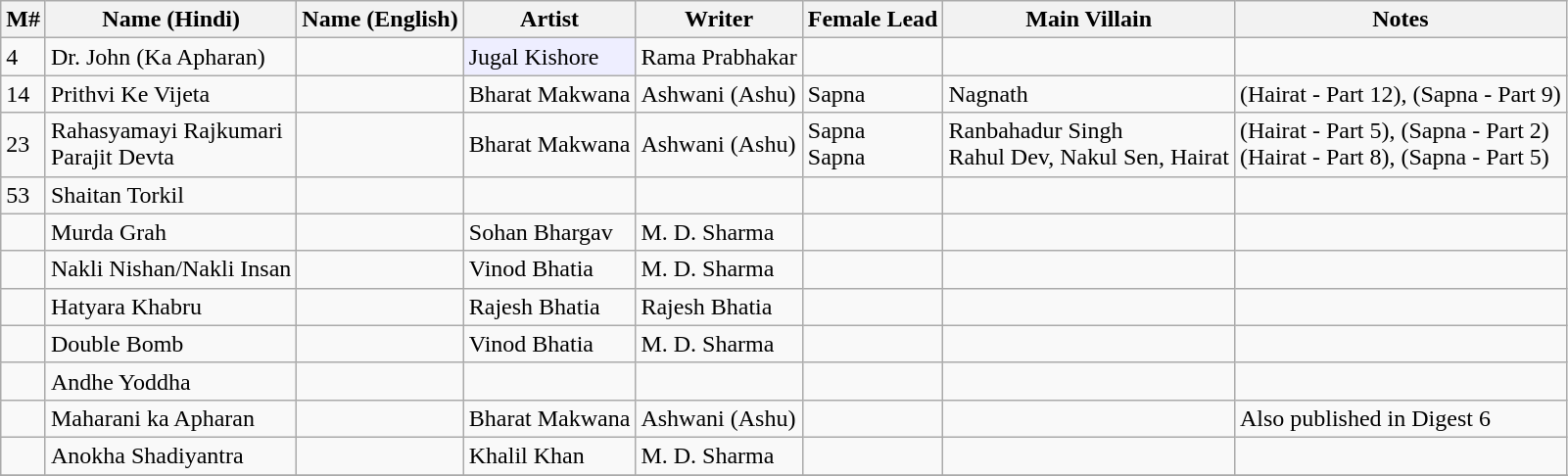<table class="wikitable sortable">
<tr>
<th align="center"><strong>M#</strong></th>
<th align="center"><strong>Name (Hindi)</strong></th>
<th align="center"><strong>Name (English)</strong></th>
<th align="center"><strong>Artist</strong></th>
<th align="center"><strong>Writer</strong></th>
<th align="center"><strong>Female Lead</strong></th>
<th align="center"><strong>Main Villain</strong></th>
<th align="center"><strong>Notes</strong></th>
</tr>
<tr>
<td>4</td>
<td>Dr. John (Ka Apharan)</td>
<td></td>
<td style="background:#eef">Jugal Kishore</td>
<td>Rama Prabhakar</td>
<td></td>
<td></td>
<td></td>
</tr>
<tr>
<td>14</td>
<td>Prithvi Ke Vijeta</td>
<td></td>
<td>Bharat Makwana</td>
<td>Ashwani (Ashu)</td>
<td>Sapna</td>
<td>Nagnath</td>
<td>(Hairat - Part 12), (Sapna - Part 9)</td>
</tr>
<tr>
<td>23</td>
<td>Rahasyamayi Rajkumari<br>Parajit Devta</td>
<td></td>
<td>Bharat Makwana</td>
<td>Ashwani (Ashu)</td>
<td>Sapna<br>Sapna</td>
<td>Ranbahadur Singh<br>Rahul Dev, Nakul Sen, Hairat</td>
<td>(Hairat - Part 5), (Sapna - Part 2)<br> (Hairat - Part 8), (Sapna - Part 5)</td>
</tr>
<tr>
<td>53</td>
<td>Shaitan Torkil</td>
<td></td>
<td></td>
<td></td>
<td></td>
<td></td>
<td></td>
</tr>
<tr>
<td></td>
<td>Murda Grah</td>
<td></td>
<td>Sohan Bhargav</td>
<td>M. D. Sharma</td>
<td></td>
<td></td>
<td></td>
</tr>
<tr>
<td></td>
<td>Nakli Nishan/Nakli Insan</td>
<td></td>
<td>Vinod Bhatia</td>
<td>M. D. Sharma</td>
<td></td>
<td></td>
<td></td>
</tr>
<tr>
<td></td>
<td>Hatyara Khabru</td>
<td></td>
<td>Rajesh Bhatia</td>
<td>Rajesh Bhatia</td>
<td></td>
<td></td>
<td></td>
</tr>
<tr>
<td></td>
<td>Double Bomb</td>
<td></td>
<td>Vinod Bhatia</td>
<td>M. D. Sharma</td>
<td></td>
<td></td>
<td></td>
</tr>
<tr>
<td></td>
<td>Andhe Yoddha</td>
<td></td>
<td></td>
<td></td>
<td></td>
<td></td>
<td></td>
</tr>
<tr>
<td></td>
<td>Maharani ka Apharan</td>
<td></td>
<td>Bharat Makwana</td>
<td>Ashwani (Ashu)</td>
<td></td>
<td></td>
<td>Also published in Digest 6</td>
</tr>
<tr>
<td></td>
<td>Anokha Shadiyantra</td>
<td></td>
<td>Khalil Khan</td>
<td>M. D. Sharma</td>
<td></td>
<td></td>
<td></td>
</tr>
<tr>
</tr>
<tr class="sortbottom">
</tr>
</table>
